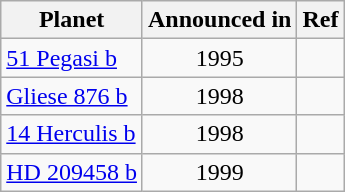<table class="wikitable" style="text-align: center;">
<tr>
<th>Planet</th>
<th>Announced in</th>
<th>Ref</th>
</tr>
<tr>
<td align=left><a href='#'>51 Pegasi b</a></td>
<td>1995</td>
<td></td>
</tr>
<tr>
<td align=left><a href='#'>Gliese 876 b</a></td>
<td>1998</td>
<td></td>
</tr>
<tr>
<td align=left><a href='#'>14 Herculis b</a></td>
<td>1998</td>
<td></td>
</tr>
<tr>
<td align=left><a href='#'>HD 209458 b</a></td>
<td>1999</td>
<td></td>
</tr>
</table>
